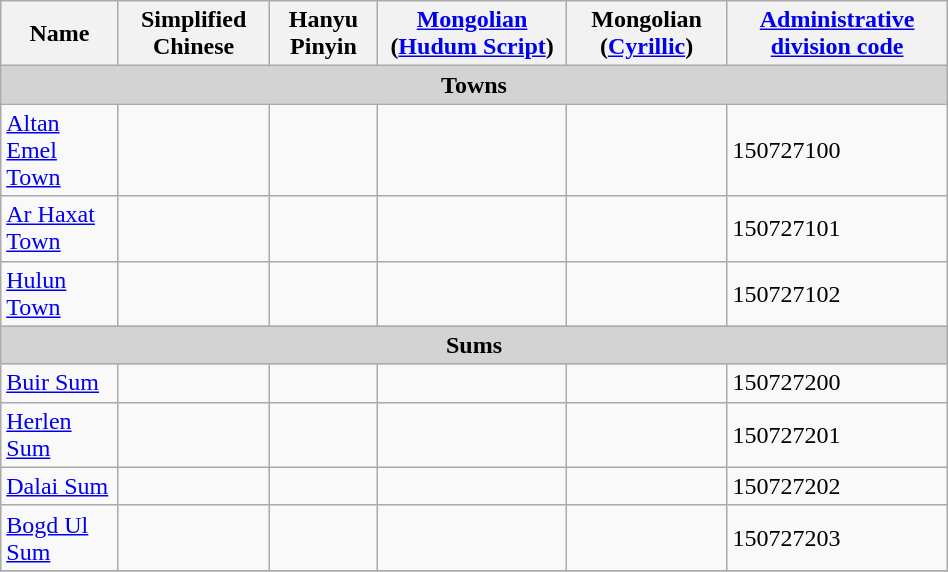<table class="wikitable" align="center" style="width:50%; border="1">
<tr>
<th>Name</th>
<th>Simplified Chinese</th>
<th>Hanyu Pinyin</th>
<th><a href='#'>Mongolian</a> (<a href='#'>Hudum Script</a>)</th>
<th>Mongolian (<a href='#'>Cyrillic</a>)</th>
<th><a href='#'>Administrative division code</a></th>
</tr>
<tr>
<td colspan="6"  style="text-align:center; background:#d3d3d3;"><strong>Towns</strong></td>
</tr>
<tr --------->
<td><a href='#'>Altan Emel Town</a></td>
<td></td>
<td></td>
<td></td>
<td></td>
<td>150727100</td>
</tr>
<tr>
<td><a href='#'>Ar Haxat Town</a></td>
<td></td>
<td></td>
<td></td>
<td></td>
<td>150727101</td>
</tr>
<tr>
<td><a href='#'>Hulun Town</a></td>
<td></td>
<td></td>
<td></td>
<td></td>
<td>150727102</td>
</tr>
<tr>
<td colspan="6"  style="text-align:center; background:#d3d3d3;"><strong>Sums</strong></td>
</tr>
<tr --------->
<td><a href='#'>Buir Sum</a></td>
<td></td>
<td></td>
<td></td>
<td></td>
<td>150727200</td>
</tr>
<tr>
<td><a href='#'>Herlen Sum</a></td>
<td></td>
<td></td>
<td></td>
<td></td>
<td>150727201</td>
</tr>
<tr>
<td><a href='#'>Dalai Sum</a></td>
<td></td>
<td></td>
<td></td>
<td></td>
<td>150727202</td>
</tr>
<tr>
<td><a href='#'>Bogd Ul Sum</a></td>
<td></td>
<td></td>
<td></td>
<td></td>
<td>150727203</td>
</tr>
<tr>
</tr>
</table>
